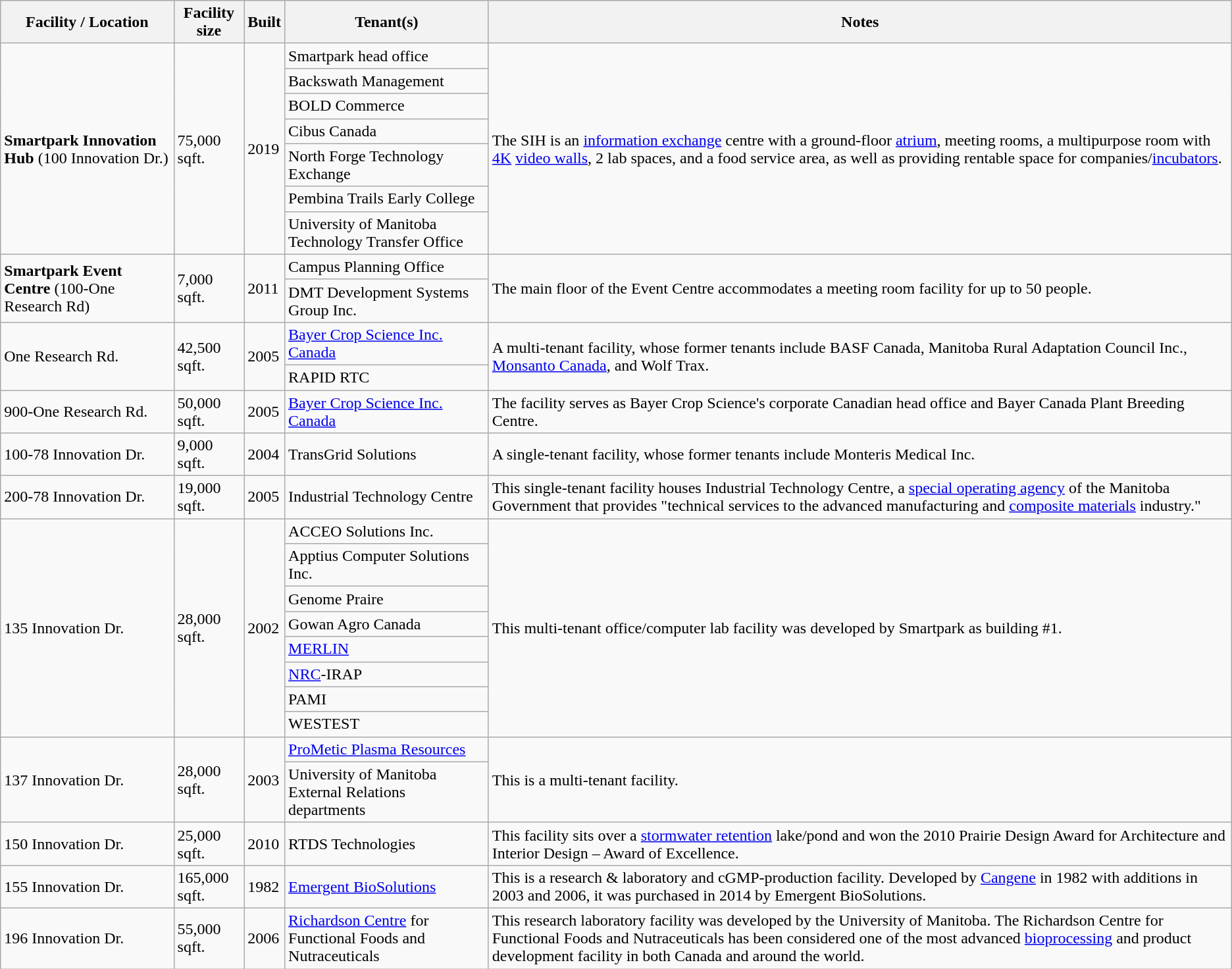<table class="wikitable">
<tr>
<th>Facility / Location</th>
<th>Facility size</th>
<th>Built</th>
<th>Tenant(s)</th>
<th>Notes</th>
</tr>
<tr>
<td rowspan="7"><strong>Smartpark Innovation Hub</strong> (100 Innovation Dr.)</td>
<td rowspan="7">75,000 sqft.</td>
<td rowspan="7">2019</td>
<td>Smartpark head office</td>
<td rowspan="7">The SIH is an <a href='#'>information exchange</a> centre with a ground-floor <a href='#'>atrium</a>, meeting rooms, a multipurpose room with <a href='#'>4K</a> <a href='#'>video walls</a>, 2 lab spaces, and a food service area, as well as providing rentable space for companies/<a href='#'>incubators</a>.</td>
</tr>
<tr>
<td>Backswath Management</td>
</tr>
<tr>
<td>BOLD Commerce</td>
</tr>
<tr>
<td>Cibus Canada</td>
</tr>
<tr>
<td>North Forge Technology Exchange</td>
</tr>
<tr>
<td>Pembina Trails Early College</td>
</tr>
<tr>
<td>University of Manitoba Technology Transfer Office</td>
</tr>
<tr>
<td rowspan="2"><strong>Smartpark Event Centre</strong> (100-One Research Rd)</td>
<td rowspan="2">7,000 sqft.</td>
<td rowspan="2">2011</td>
<td>Campus Planning Office</td>
<td rowspan="2">The main floor of the Event Centre accommodates a meeting room facility for up to 50 people.</td>
</tr>
<tr>
<td>DMT Development Systems Group Inc.</td>
</tr>
<tr>
<td rowspan="2">One Research Rd.</td>
<td rowspan="2">42,500 sqft.</td>
<td rowspan="2">2005</td>
<td><a href='#'>Bayer Crop Science Inc. Canada</a></td>
<td rowspan="2">A multi-tenant facility, whose former tenants include BASF Canada, Manitoba Rural Adaptation Council Inc., <a href='#'>Monsanto Canada</a>, and Wolf Trax.</td>
</tr>
<tr>
<td>RAPID RTC</td>
</tr>
<tr>
<td>900-One Research Rd.</td>
<td>50,000 sqft.</td>
<td>2005</td>
<td><a href='#'>Bayer Crop Science Inc. Canada</a></td>
<td>The facility serves as Bayer Crop Science's corporate Canadian head office and Bayer Canada Plant Breeding Centre.</td>
</tr>
<tr>
<td>100-78 Innovation Dr.</td>
<td>9,000 sqft.</td>
<td>2004</td>
<td>TransGrid Solutions</td>
<td>A single-tenant facility, whose former tenants include Monteris Medical Inc.</td>
</tr>
<tr>
<td>200-78 Innovation Dr.</td>
<td>19,000 sqft.</td>
<td>2005</td>
<td>Industrial Technology Centre</td>
<td>This single-tenant facility houses Industrial Technology Centre, a <a href='#'>special operating agency</a> of the Manitoba Government that provides "technical services to the advanced manufacturing and <a href='#'>composite materials</a> industry."</td>
</tr>
<tr>
<td rowspan="8">135 Innovation Dr.</td>
<td rowspan="8">28,000 sqft.</td>
<td rowspan="8">2002</td>
<td>ACCEO Solutions Inc.</td>
<td rowspan="8">This multi-tenant office/computer lab facility was developed by Smartpark as building #1.</td>
</tr>
<tr>
<td>Apptius Computer Solutions Inc.</td>
</tr>
<tr>
<td>Genome Praire</td>
</tr>
<tr>
<td>Gowan Agro Canada</td>
</tr>
<tr>
<td><a href='#'>MERLIN</a></td>
</tr>
<tr>
<td><a href='#'>NRC</a>-IRAP</td>
</tr>
<tr>
<td>PAMI</td>
</tr>
<tr>
<td>WESTEST</td>
</tr>
<tr>
<td rowspan="2">137 Innovation Dr.</td>
<td rowspan="2">28,000 sqft.</td>
<td rowspan="2">2003</td>
<td><a href='#'>ProMetic Plasma Resources</a></td>
<td rowspan="2">This is a multi-tenant facility.</td>
</tr>
<tr>
<td>University of Manitoba External Relations departments</td>
</tr>
<tr>
<td>150 Innovation Dr.</td>
<td>25,000 sqft.</td>
<td>2010</td>
<td>RTDS Technologies</td>
<td>This facility sits over a <a href='#'>stormwater retention</a> lake/pond and won the 2010 Prairie Design Award for Architecture and Interior Design – Award of Excellence.</td>
</tr>
<tr>
<td>155 Innovation Dr.</td>
<td>165,000 sqft.</td>
<td>1982</td>
<td><a href='#'>Emergent BioSolutions</a></td>
<td>This is a research & laboratory and cGMP-production facility. Developed by <a href='#'>Cangene</a> in 1982 with additions in 2003 and 2006, it was purchased in 2014 by Emergent BioSolutions.</td>
</tr>
<tr>
<td>196 Innovation Dr.</td>
<td>55,000 sqft.</td>
<td>2006</td>
<td><a href='#'>Richardson Centre</a> for Functional Foods and Nutraceuticals</td>
<td>This research laboratory facility was developed by the University of Manitoba. The Richardson Centre for Functional Foods and Nutraceuticals has been considered one of the most advanced <a href='#'>bioprocessing</a> and product development facility in both Canada and around the world.</td>
</tr>
</table>
